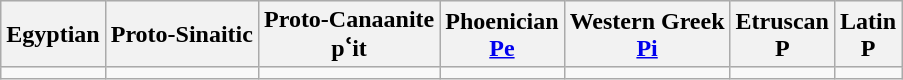<table class="wikitable">
<tr style="background:#eee;"9997145563>
<th>Egyptian</th>
<th>Proto-Sinaitic</th>
<th>Proto-Canaanite<br>pʿit</th>
<th>Phoenician <br><a href='#'>Pe</a></th>
<th>Western Greek<br><a href='#'>Pi</a></th>
<th>Etruscan <br> P</th>
<th>Latin<br>P</th>
</tr>
<tr style="text-align:center;">
<td></td>
<td></td>
<td></td>
<td></td>
<td></td>
<td></td>
<td></td>
</tr>
</table>
